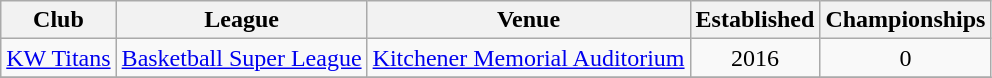<table class="wikitable">
<tr>
<th>Club</th>
<th>League</th>
<th>Venue</th>
<th>Established</th>
<th>Championships</th>
</tr>
<tr>
<td><a href='#'>KW Titans</a></td>
<td><a href='#'>Basketball Super League</a></td>
<td><a href='#'>Kitchener Memorial Auditorium</a></td>
<td align="center">2016</td>
<td align="center">0</td>
</tr>
<tr>
</tr>
</table>
